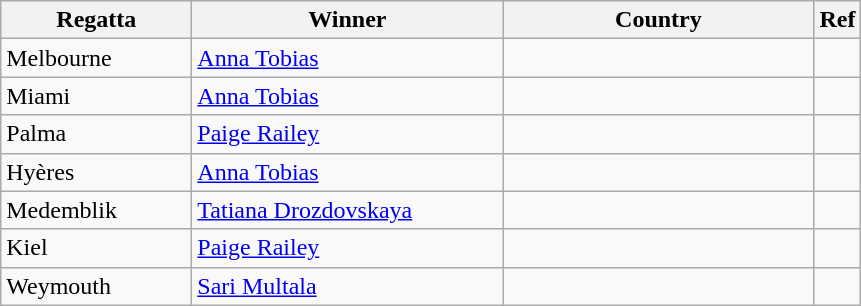<table class="wikitable">
<tr>
<th width=120>Regatta</th>
<th style="width:200px;">Winner</th>
<th style="width:200px;">Country</th>
<th>Ref</th>
</tr>
<tr>
<td>Melbourne</td>
<td><a href='#'>Anna Tobias</a></td>
<td></td>
<td></td>
</tr>
<tr>
<td>Miami</td>
<td><a href='#'>Anna Tobias</a></td>
<td></td>
<td></td>
</tr>
<tr>
<td>Palma</td>
<td><a href='#'>Paige Railey</a></td>
<td></td>
<td></td>
</tr>
<tr>
<td>Hyères</td>
<td><a href='#'>Anna Tobias</a></td>
<td></td>
<td></td>
</tr>
<tr>
<td>Medemblik</td>
<td><a href='#'>Tatiana Drozdovskaya</a></td>
<td></td>
<td></td>
</tr>
<tr>
<td>Kiel</td>
<td><a href='#'>Paige Railey</a></td>
<td></td>
<td></td>
</tr>
<tr>
<td>Weymouth</td>
<td><a href='#'>Sari Multala</a></td>
<td></td>
<td></td>
</tr>
</table>
